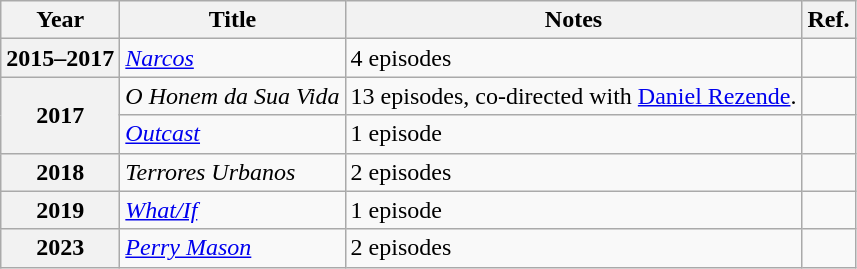<table class="wikitable sortable plainrowheaders">
<tr>
<th scope="col">Year</th>
<th scope="col">Title</th>
<th scope="col">Notes</th>
<th scope="col" class="unsortable">Ref.</th>
</tr>
<tr>
<th scope="row">2015–2017</th>
<td><em><a href='#'>Narcos</a></em></td>
<td>4 episodes</td>
<td align="center"></td>
</tr>
<tr>
<th scope="row" rowspan="2">2017</th>
<td><em>O Honem da Sua Vida</em></td>
<td>13 episodes, co-directed with <a href='#'>Daniel Rezende</a>.</td>
<td align="center"></td>
</tr>
<tr>
<td><em><a href='#'>Outcast</a></em></td>
<td>1 episode</td>
<td></td>
</tr>
<tr>
<th scope="row">2018</th>
<td><em>Terrores Urbanos</em></td>
<td>2 episodes</td>
<td></td>
</tr>
<tr>
<th scope="row">2019</th>
<td><em><a href='#'>What/If</a></em></td>
<td>1 episode</td>
<td></td>
</tr>
<tr>
<th scope="row">2023</th>
<td><em><a href='#'>Perry Mason</a></em></td>
<td>2 episodes</td>
<td></td>
</tr>
</table>
